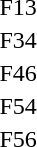<table>
<tr>
<td>F13</td>
<td></td>
<td></td>
<td></td>
</tr>
<tr>
<td>F34</td>
<td></td>
<td></td>
<td></td>
</tr>
<tr>
<td>F46</td>
<td></td>
<td></td>
<td></td>
</tr>
<tr>
<td>F54</td>
<td></td>
<td></td>
<td></td>
</tr>
<tr>
<td>F56</td>
<td></td>
<td></td>
<td></td>
</tr>
</table>
